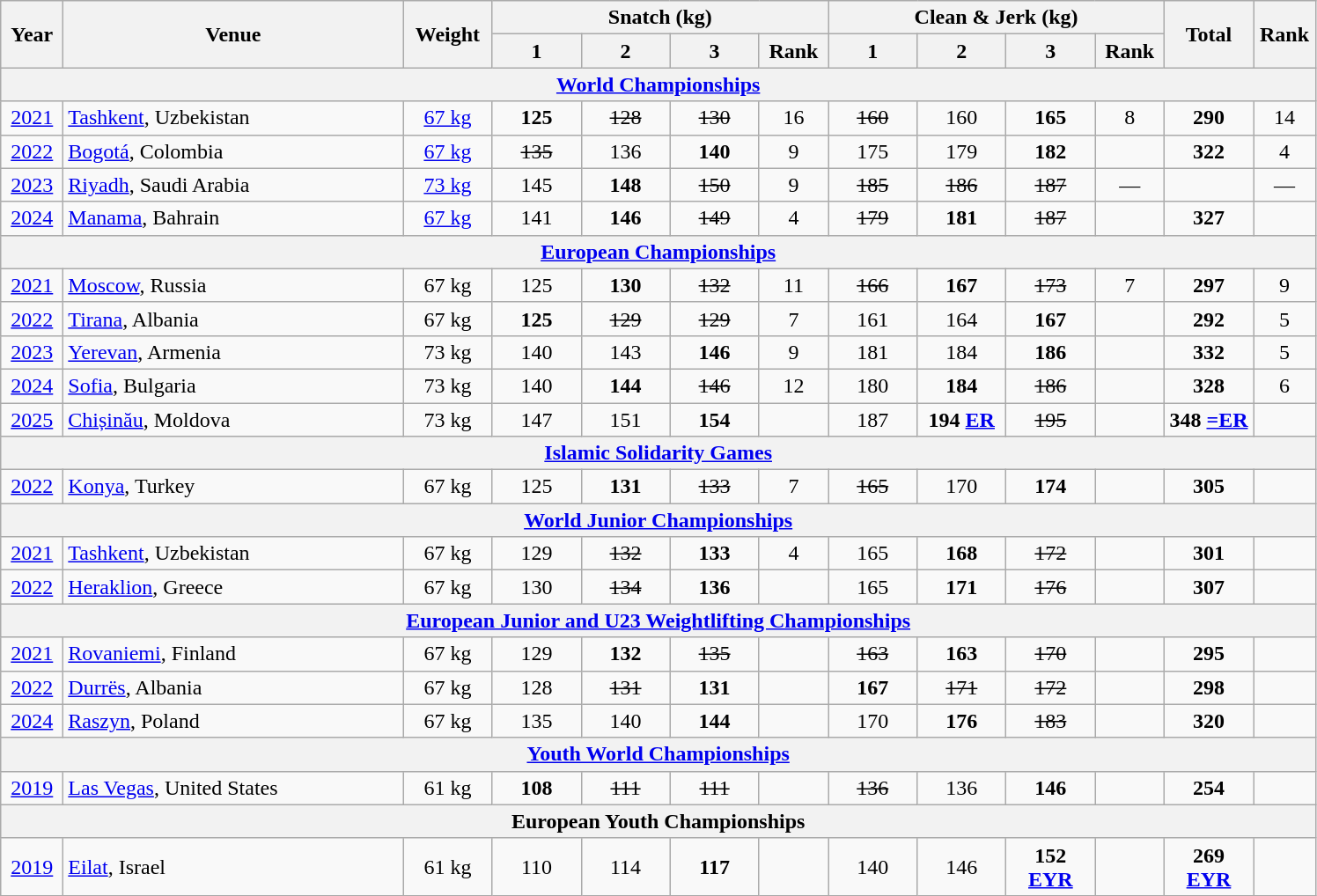<table class="wikitable" style="text-align:center;">
<tr>
<th rowspan=2 width=40>Year</th>
<th rowspan=2 width=250>Venue</th>
<th rowspan=2 width=60>Weight</th>
<th colspan=4>Snatch (kg)</th>
<th colspan=4>Clean & Jerk (kg)</th>
<th rowspan=2 width=60>Total</th>
<th rowspan=2 width=40>Rank</th>
</tr>
<tr>
<th width=60>1</th>
<th width=60>2</th>
<th width=60>3</th>
<th width=45>Rank</th>
<th width=60>1</th>
<th width=60>2</th>
<th width=60>3</th>
<th width=45>Rank</th>
</tr>
<tr>
<th colspan=13><a href='#'>World Championships</a></th>
</tr>
<tr>
<td><a href='#'>2021</a></td>
<td align=left><a href='#'>Tashkent</a>, Uzbekistan</td>
<td><a href='#'>67 kg</a></td>
<td><strong>125</strong></td>
<td><s>128</s></td>
<td><s>130</s></td>
<td>16</td>
<td><s>160</s></td>
<td>160</td>
<td><strong>165</strong></td>
<td>8</td>
<td><strong>290</strong></td>
<td>14</td>
</tr>
<tr>
<td><a href='#'>2022</a></td>
<td align=left><a href='#'>Bogotá</a>, Colombia</td>
<td><a href='#'>67 kg</a></td>
<td><s>135</s></td>
<td>136</td>
<td><strong>140</strong></td>
<td>9</td>
<td>175</td>
<td>179</td>
<td><strong>182</strong></td>
<td></td>
<td><strong>322</strong></td>
<td>4</td>
</tr>
<tr>
<td><a href='#'>2023</a></td>
<td align=left><a href='#'>Riyadh</a>, Saudi Arabia</td>
<td><a href='#'>73 kg</a></td>
<td>145</td>
<td><strong>148</strong></td>
<td><s>150</s></td>
<td>9</td>
<td><s>185</s></td>
<td><s>186</s></td>
<td><s>187</s></td>
<td>—</td>
<td></td>
<td>—</td>
</tr>
<tr>
<td><a href='#'>2024</a></td>
<td align=left><a href='#'>Manama</a>, Bahrain</td>
<td><a href='#'>67 kg</a></td>
<td>141</td>
<td><strong>146</strong></td>
<td><s>149</s></td>
<td>4</td>
<td><s>179</s></td>
<td><strong>181</strong></td>
<td><s>187</s></td>
<td></td>
<td><strong>327</strong></td>
<td></td>
</tr>
<tr>
<th colspan=13><a href='#'>European Championships</a></th>
</tr>
<tr>
<td><a href='#'>2021</a></td>
<td align=left><a href='#'>Moscow</a>, Russia</td>
<td>67 kg</td>
<td>125</td>
<td><strong>130</strong></td>
<td><s>132</s></td>
<td>11</td>
<td><s>166</s></td>
<td><strong>167</strong></td>
<td><s>173</s></td>
<td>7</td>
<td><strong>297</strong></td>
<td>9</td>
</tr>
<tr>
<td><a href='#'>2022</a></td>
<td align=left><a href='#'>Tirana</a>, Albania</td>
<td>67 kg</td>
<td><strong>125</strong></td>
<td><s>129</s></td>
<td><s>129</s></td>
<td>7</td>
<td>161</td>
<td>164</td>
<td><strong>167</strong></td>
<td></td>
<td><strong>292</strong></td>
<td>5</td>
</tr>
<tr>
<td><a href='#'>2023</a></td>
<td align=left><a href='#'>Yerevan</a>, Armenia</td>
<td>73 kg</td>
<td>140</td>
<td>143</td>
<td><strong>146</strong></td>
<td>9</td>
<td>181</td>
<td>184</td>
<td><strong>186</strong></td>
<td></td>
<td><strong>332</strong></td>
<td>5</td>
</tr>
<tr>
<td><a href='#'>2024</a></td>
<td align=left><a href='#'>Sofia</a>, Bulgaria</td>
<td>73 kg</td>
<td>140</td>
<td><strong>144</strong></td>
<td><s>146</s></td>
<td>12</td>
<td>180</td>
<td><strong>184</strong></td>
<td><s>186</s></td>
<td></td>
<td><strong>328</strong></td>
<td>6</td>
</tr>
<tr>
<td><a href='#'>2025</a></td>
<td align=left><a href='#'>Chișinău</a>, Moldova</td>
<td>73 kg</td>
<td>147</td>
<td>151</td>
<td><strong>154</strong></td>
<td></td>
<td>187</td>
<td><strong>194</strong> <a href='#'><strong>ER</strong></a></td>
<td><s>195</s></td>
<td></td>
<td><strong>348</strong> <a href='#'><strong>=ER</strong></a></td>
<td></td>
</tr>
<tr>
<th colspan=13><a href='#'>Islamic Solidarity Games</a></th>
</tr>
<tr>
<td><a href='#'>2022</a></td>
<td align=left><a href='#'>Konya</a>, Turkey</td>
<td>67 kg</td>
<td>125</td>
<td><strong>131</strong></td>
<td><s>133</s></td>
<td>7</td>
<td><s>165</s></td>
<td>170</td>
<td><strong>174</strong></td>
<td></td>
<td><strong>305</strong></td>
<td></td>
</tr>
<tr>
<th colspan=13><a href='#'>World Junior Championships</a></th>
</tr>
<tr>
<td><a href='#'>2021</a></td>
<td align=left><a href='#'>Tashkent</a>, Uzbekistan</td>
<td>67 kg</td>
<td>129</td>
<td><s>132</s></td>
<td><strong>133</strong></td>
<td>4</td>
<td>165</td>
<td><strong>168</strong></td>
<td><s>172</s></td>
<td></td>
<td><strong>301</strong></td>
<td></td>
</tr>
<tr>
<td><a href='#'>2022</a></td>
<td align=left><a href='#'>Heraklion</a>, Greece</td>
<td>67 kg</td>
<td>130</td>
<td><s>134</s></td>
<td><strong>136</strong></td>
<td></td>
<td>165</td>
<td><strong>171</strong></td>
<td><s>176</s></td>
<td></td>
<td><strong>307</strong></td>
<td></td>
</tr>
<tr>
<th colspan=13><a href='#'>European Junior and U23 Weightlifting Championships</a></th>
</tr>
<tr>
<td><a href='#'>2021</a></td>
<td align=left><a href='#'>Rovaniemi</a>, Finland</td>
<td>67 kg</td>
<td>129</td>
<td><strong>132</strong></td>
<td><s>135</s></td>
<td></td>
<td><s>163</s></td>
<td><strong>163</strong></td>
<td><s>170</s></td>
<td></td>
<td><strong>295</strong></td>
<td></td>
</tr>
<tr>
<td><a href='#'>2022</a></td>
<td align=left><a href='#'>Durrës</a>, Albania</td>
<td>67 kg</td>
<td>128</td>
<td><s>131</s></td>
<td><strong>131</strong></td>
<td></td>
<td><strong>167</strong></td>
<td><s>171</s></td>
<td><s>172</s></td>
<td></td>
<td><strong>298</strong></td>
<td></td>
</tr>
<tr>
<td><a href='#'>2024</a></td>
<td align=left><a href='#'>Raszyn</a>, Poland</td>
<td>67 kg</td>
<td>135</td>
<td>140</td>
<td><strong>144</strong></td>
<td></td>
<td>170</td>
<td><strong>176</strong></td>
<td><s>183</s></td>
<td></td>
<td><strong>320</strong></td>
<td></td>
</tr>
<tr>
<th colspan=13><a href='#'>Youth World Championships</a></th>
</tr>
<tr>
<td><a href='#'>2019</a></td>
<td align=left><a href='#'>Las Vegas</a>, United States</td>
<td>61 kg</td>
<td><strong>108</strong></td>
<td><s>111</s></td>
<td><s>111</s></td>
<td></td>
<td><s>136</s></td>
<td>136</td>
<td><strong>146</strong></td>
<td></td>
<td><strong>254</strong></td>
<td></td>
</tr>
<tr>
<th colspan=13>European Youth Championships</th>
</tr>
<tr>
<td><a href='#'>2019</a></td>
<td align=left><a href='#'>Eilat</a>, Israel</td>
<td>61 kg</td>
<td>110</td>
<td>114</td>
<td><strong>117</strong></td>
<td></td>
<td>140</td>
<td>146</td>
<td><strong>152</strong> <a href='#'><strong>EYR</strong></a></td>
<td></td>
<td><strong>269</strong> <a href='#'><strong>EYR</strong></a></td>
<td></td>
</tr>
</table>
